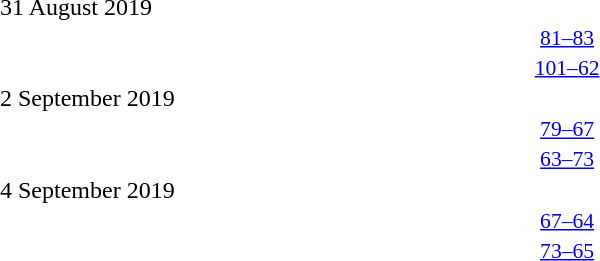<table style="width:100%;" cellspacing="1">
<tr>
<th width=25%></th>
<th width=2%></th>
<th width=6%></th>
<th width=2%></th>
<th width=25%></th>
</tr>
<tr>
<td>31 August 2019</td>
</tr>
<tr style=font-size:90%>
<td align=right></td>
<td></td>
<td align=center><a href='#'>81–83</a></td>
<td></td>
<td></td>
<td></td>
</tr>
<tr style=font-size:90%>
<td align=right></td>
<td></td>
<td align=center><a href='#'>101–62</a></td>
<td></td>
<td></td>
<td></td>
</tr>
<tr>
<td>2 September 2019</td>
</tr>
<tr style=font-size:90%>
<td align=right></td>
<td></td>
<td align=center><a href='#'>79–67</a></td>
<td></td>
<td></td>
<td></td>
</tr>
<tr style=font-size:90%>
<td align=right></td>
<td></td>
<td align=center><a href='#'>63–73</a></td>
<td></td>
<td></td>
<td></td>
</tr>
<tr>
<td>4 September 2019</td>
</tr>
<tr style=font-size:90%>
<td align=right></td>
<td></td>
<td align=center><a href='#'>67–64</a></td>
<td></td>
<td></td>
<td></td>
</tr>
<tr style=font-size:90%>
<td align=right></td>
<td></td>
<td align=center><a href='#'>73–65</a></td>
<td></td>
<td></td>
<td></td>
</tr>
</table>
